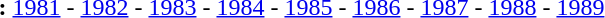<table id="toc" border="0">
<tr>
<th>:</th>
<td><a href='#'>1981</a> - <a href='#'>1982</a> - <a href='#'>1983</a> - <a href='#'>1984</a> - <a href='#'>1985</a> - <a href='#'>1986</a> - <a href='#'>1987</a> - <a href='#'>1988</a> - <a href='#'>1989</a></td>
</tr>
</table>
